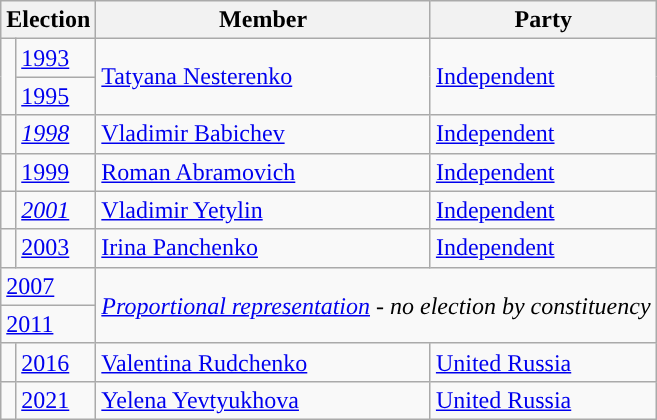<table class="wikitable">
<tr>
<th colspan="2">Election</th>
<th>Member</th>
<th>Party</th>
</tr>
<tr>
<td rowspan=2 style="background-color: "></td>
<td><a href='#'>1993</a></td>
<td rowspan=2><a href='#'>Tatyana Nesterenko</a></td>
<td rowspan=2><a href='#'>Independent</a></td>
</tr>
<tr>
<td><a href='#'>1995</a></td>
</tr>
<tr>
<td style="background-color: "></td>
<td><em><a href='#'>1998</a></em></td>
<td><a href='#'>Vladimir Babichev</a></td>
<td><a href='#'>Independent</a></td>
</tr>
<tr>
<td style="background-color: "></td>
<td><a href='#'>1999</a></td>
<td><a href='#'>Roman Abramovich</a></td>
<td><a href='#'>Independent</a></td>
</tr>
<tr>
<td style="background-color: "></td>
<td><em><a href='#'>2001</a></em></td>
<td><a href='#'>Vladimir Yetylin</a></td>
<td><a href='#'>Independent</a></td>
</tr>
<tr>
<td style="background-color: "></td>
<td><a href='#'>2003</a></td>
<td><a href='#'>Irina Panchenko</a></td>
<td><a href='#'>Independent</a></td>
</tr>
<tr>
<td colspan=2><a href='#'>2007</a></td>
<td colspan=2 rowspan=2><em><a href='#'>Proportional representation</a> - no election by constituency</em></td>
</tr>
<tr>
<td colspan=2><a href='#'>2011</a></td>
</tr>
<tr>
<td style="background-color: "></td>
<td><a href='#'>2016</a></td>
<td><a href='#'>Valentina Rudchenko</a></td>
<td><a href='#'>United Russia</a></td>
</tr>
<tr>
<td style="background-color: "></td>
<td><a href='#'>2021</a></td>
<td><a href='#'>Yelena Yevtyukhova</a></td>
<td><a href='#'>United Russia</a></td>
</tr>
</table>
